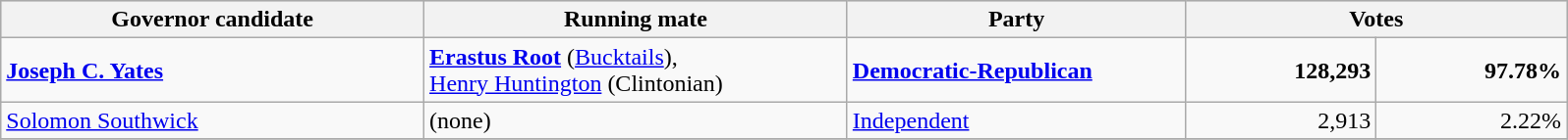<table class=wikitable>
<tr bgcolor=lightgrey>
<th width="20%">Governor candidate</th>
<th width="20%">Running mate</th>
<th width="16%">Party</th>
<th width="18%" colspan="2">Votes</th>
</tr>
<tr>
<td><strong><a href='#'>Joseph C. Yates</a></strong></td>
<td><strong><a href='#'>Erastus Root</a></strong> (<a href='#'>Bucktails</a>), <br><a href='#'>Henry Huntington</a> (Clintonian)</td>
<td><strong><a href='#'>Democratic-Republican</a></strong></td>
<td align="right"><strong>128,293</strong></td>
<td align="right"><strong>97.78%</strong></td>
</tr>
<tr>
<td><a href='#'>Solomon Southwick</a></td>
<td>(none)</td>
<td><a href='#'>Independent</a></td>
<td align="right">2,913</td>
<td align="right">2.22%</td>
</tr>
<tr>
</tr>
</table>
